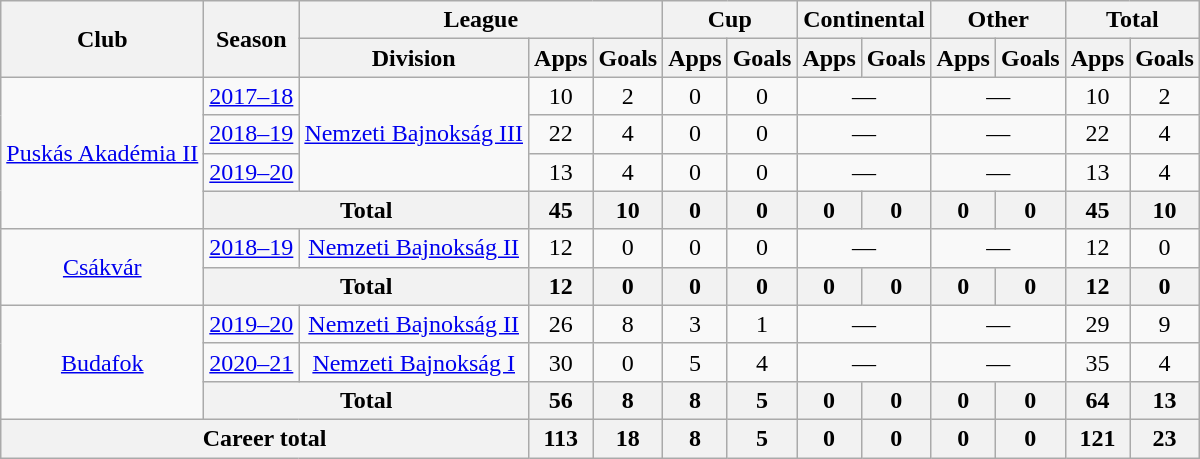<table class="wikitable" style="text-align:center">
<tr>
<th rowspan="2">Club</th>
<th rowspan="2">Season</th>
<th colspan="3">League</th>
<th colspan="2">Cup</th>
<th colspan="2">Continental</th>
<th colspan="2">Other</th>
<th colspan="2">Total</th>
</tr>
<tr>
<th>Division</th>
<th>Apps</th>
<th>Goals</th>
<th>Apps</th>
<th>Goals</th>
<th>Apps</th>
<th>Goals</th>
<th>Apps</th>
<th>Goals</th>
<th>Apps</th>
<th>Goals</th>
</tr>
<tr>
<td rowspan="4"><a href='#'>Puskás Akadémia II</a></td>
<td><a href='#'>2017–18</a></td>
<td rowspan=3"><a href='#'>Nemzeti Bajnokság III</a></td>
<td>10</td>
<td>2</td>
<td>0</td>
<td>0</td>
<td colspan="2">—</td>
<td colspan="2">—</td>
<td>10</td>
<td>2</td>
</tr>
<tr>
<td><a href='#'>2018–19</a></td>
<td>22</td>
<td>4</td>
<td>0</td>
<td>0</td>
<td colspan="2">—</td>
<td colspan="2">—</td>
<td>22</td>
<td>4</td>
</tr>
<tr>
<td><a href='#'>2019–20</a></td>
<td>13</td>
<td>4</td>
<td>0</td>
<td>0</td>
<td colspan="2">—</td>
<td colspan="2">—</td>
<td>13</td>
<td>4</td>
</tr>
<tr>
<th colspan="2">Total</th>
<th>45</th>
<th>10</th>
<th>0</th>
<th>0</th>
<th>0</th>
<th>0</th>
<th>0</th>
<th>0</th>
<th>45</th>
<th>10</th>
</tr>
<tr>
<td rowspan="2"><a href='#'>Csákvár</a></td>
<td><a href='#'>2018–19</a></td>
<td rowspan=1"><a href='#'>Nemzeti Bajnokság II</a></td>
<td>12</td>
<td>0</td>
<td>0</td>
<td>0</td>
<td colspan="2">—</td>
<td colspan="2">—</td>
<td>12</td>
<td>0</td>
</tr>
<tr>
<th colspan="2">Total</th>
<th>12</th>
<th>0</th>
<th>0</th>
<th>0</th>
<th>0</th>
<th>0</th>
<th>0</th>
<th>0</th>
<th>12</th>
<th>0</th>
</tr>
<tr>
<td rowspan="3"><a href='#'>Budafok</a></td>
<td><a href='#'>2019–20</a></td>
<td><a href='#'>Nemzeti Bajnokság II</a></td>
<td>26</td>
<td>8</td>
<td>3</td>
<td>1</td>
<td colspan="2">—</td>
<td colspan="2">—</td>
<td>29</td>
<td>9</td>
</tr>
<tr>
<td><a href='#'>2020–21</a></td>
<td><a href='#'>Nemzeti Bajnokság I</a></td>
<td>30</td>
<td>0</td>
<td>5</td>
<td>4</td>
<td colspan="2">—</td>
<td colspan="2">—</td>
<td>35</td>
<td>4</td>
</tr>
<tr>
<th colspan="2">Total</th>
<th>56</th>
<th>8</th>
<th>8</th>
<th>5</th>
<th>0</th>
<th>0</th>
<th>0</th>
<th>0</th>
<th>64</th>
<th>13</th>
</tr>
<tr>
<th colspan="3">Career total</th>
<th>113</th>
<th>18</th>
<th>8</th>
<th>5</th>
<th>0</th>
<th>0</th>
<th>0</th>
<th>0</th>
<th>121</th>
<th>23</th>
</tr>
</table>
